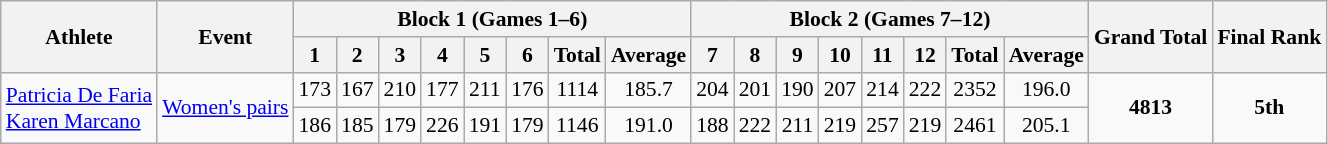<table class="wikitable" style="font-size:90%;">
<tr>
<th rowspan=2>Athlete</th>
<th rowspan=2>Event</th>
<th colspan=8>Block 1 (Games 1–6)</th>
<th colspan=8>Block 2 (Games 7–12)</th>
<th rowspan=2>Grand Total</th>
<th rowspan=2>Final Rank</th>
</tr>
<tr>
<th>1</th>
<th>2</th>
<th>3</th>
<th>4</th>
<th>5</th>
<th>6</th>
<th>Total</th>
<th>Average</th>
<th>7</th>
<th>8</th>
<th>9</th>
<th>10</th>
<th>11</th>
<th>12</th>
<th>Total</th>
<th>Average</th>
</tr>
<tr>
<td rowspan=2><a href='#'>Patricia De Faria</a> <br> <a href='#'>Karen Marcano</a></td>
<td rowspan=2><a href='#'>Women's pairs</a></td>
<td align=center>173</td>
<td align=center>167</td>
<td align=center>210</td>
<td align=center>177</td>
<td align=center>211</td>
<td align=center>176</td>
<td align=center>1114</td>
<td align=center>185.7</td>
<td align=center>204</td>
<td align=center>201</td>
<td align=center>190</td>
<td align=center>207</td>
<td align=center>214</td>
<td align=center>222</td>
<td align=center>2352</td>
<td align=center>196.0</td>
<td style="text-align:center;" rowspan="2"><strong>4813</strong></td>
<td style="text-align:center;" rowspan="2"><strong>5th</strong></td>
</tr>
<tr>
<td align=center>186</td>
<td align=center>185</td>
<td align=center>179</td>
<td align=center>226</td>
<td align=center>191</td>
<td align=center>179</td>
<td align=center>1146</td>
<td align=center>191.0</td>
<td align=center>188</td>
<td align=center>222</td>
<td align=center>211</td>
<td align=center>219</td>
<td align=center>257</td>
<td align=center>219</td>
<td align=center>2461</td>
<td align=center>205.1</td>
</tr>
</table>
